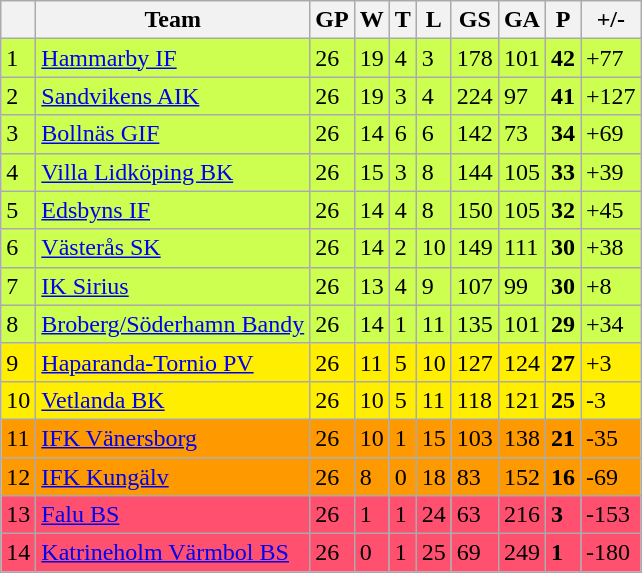<table class="wikitable sortable" style="text-align: left;">
<tr>
<th></th>
<th>Team</th>
<th>GP</th>
<th>W</th>
<th>T</th>
<th>L</th>
<th>GS</th>
<th>GA</th>
<th>P</th>
<th>+/-</th>
</tr>
<tr style="background:#ccff50;">
<td>1</td>
<td><a href='#'>Hammarby IF</a></td>
<td>26</td>
<td>19</td>
<td>4</td>
<td>3</td>
<td>178</td>
<td>101</td>
<td><strong>42</strong></td>
<td>+77</td>
</tr>
<tr style="background:#ccff50;">
<td>2</td>
<td><a href='#'>Sandvikens AIK</a></td>
<td>26</td>
<td>19</td>
<td>3</td>
<td>4</td>
<td>224</td>
<td>97</td>
<td><strong>41</strong></td>
<td>+127</td>
</tr>
<tr style="background:#ccff50;">
<td>3</td>
<td><a href='#'>Bollnäs GIF</a></td>
<td>26</td>
<td>14</td>
<td>6</td>
<td>6</td>
<td>142</td>
<td>73</td>
<td><strong>34</strong></td>
<td>+69</td>
</tr>
<tr style="background:#ccff50;">
<td>4</td>
<td><a href='#'>Villa Lidköping BK</a></td>
<td>26</td>
<td>15</td>
<td>3</td>
<td>8</td>
<td>144</td>
<td>105</td>
<td><strong>33</strong></td>
<td>+39</td>
</tr>
<tr style="background:#ccff50;">
<td>5</td>
<td><a href='#'>Edsbyns IF</a></td>
<td>26</td>
<td>14</td>
<td>4</td>
<td>8</td>
<td>150</td>
<td>105</td>
<td><strong>32</strong></td>
<td>+45</td>
</tr>
<tr style="background:#ccff50;">
<td>6</td>
<td><a href='#'>Västerås SK</a></td>
<td>26</td>
<td>14</td>
<td>2</td>
<td>10</td>
<td>149</td>
<td>111</td>
<td><strong>30</strong></td>
<td>+38</td>
</tr>
<tr style="background:#ccff50;">
<td>7</td>
<td><a href='#'>IK Sirius</a></td>
<td>26</td>
<td>13</td>
<td>4</td>
<td>9</td>
<td>107</td>
<td>99</td>
<td><strong>30</strong></td>
<td>+8</td>
</tr>
<tr style="background:#ccff50;">
<td>8</td>
<td><a href='#'>Broberg/Söderhamn Bandy</a></td>
<td>26</td>
<td>14</td>
<td>1</td>
<td>11</td>
<td>135</td>
<td>101</td>
<td><strong>29</strong></td>
<td>+34</td>
</tr>
<tr style="background:#fe0;">
<td>9</td>
<td><a href='#'>Haparanda-Tornio PV</a></td>
<td>26</td>
<td>11</td>
<td>5</td>
<td>10</td>
<td>127</td>
<td>124</td>
<td><strong>27</strong></td>
<td>+3</td>
</tr>
<tr style="background:#fe0;">
<td>10</td>
<td><a href='#'>Vetlanda BK</a></td>
<td>26</td>
<td>10</td>
<td>5</td>
<td>11</td>
<td>118</td>
<td>121</td>
<td><strong>25</strong></td>
<td>-3</td>
</tr>
<tr style="background:#f90;">
<td>11</td>
<td><a href='#'>IFK Vänersborg</a></td>
<td>26</td>
<td>10</td>
<td>1</td>
<td>15</td>
<td>103</td>
<td>138</td>
<td><strong>21</strong></td>
<td>-35</td>
</tr>
<tr style="background:#f90;">
<td>12</td>
<td><a href='#'>IFK Kungälv</a></td>
<td>26</td>
<td>8</td>
<td>0</td>
<td>18</td>
<td>83</td>
<td>152</td>
<td><strong>16</strong></td>
<td>-69</td>
</tr>
<tr style="background:#ff5070;">
<td>13</td>
<td><a href='#'>Falu BS</a></td>
<td>26</td>
<td>1</td>
<td>1</td>
<td>24</td>
<td>63</td>
<td>216</td>
<td><strong> 3</strong></td>
<td>-153</td>
</tr>
<tr style="background:#ff5070;">
<td>14</td>
<td><a href='#'>Katrineholm Värmbol BS</a></td>
<td>26</td>
<td>0</td>
<td>1</td>
<td>25</td>
<td>69</td>
<td>249</td>
<td><strong> 1</strong></td>
<td>-180</td>
</tr>
</table>
